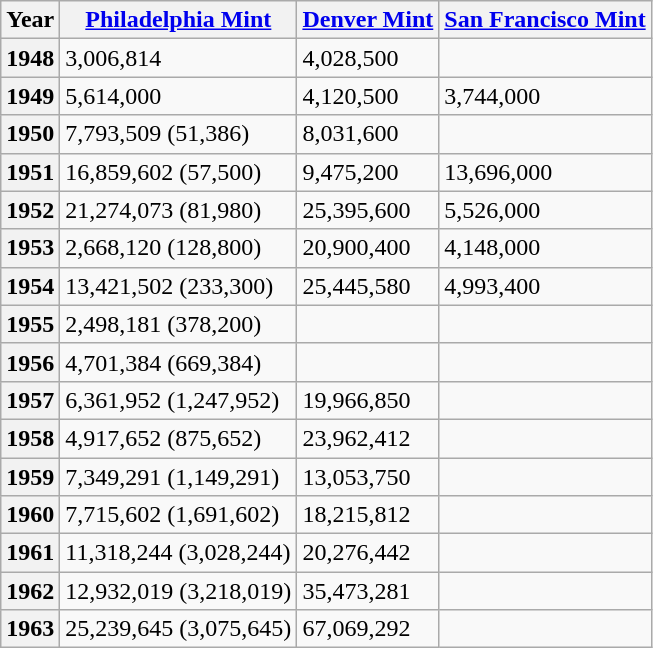<table class="wikitable plainrowheaders">
<tr>
<th scope="col">Year</th>
<th scope="col"><a href='#'>Philadelphia Mint</a></th>
<th scope="col"><a href='#'>Denver Mint</a></th>
<th scope="col"><a href='#'>San Francisco Mint</a></th>
</tr>
<tr>
<th scope="row">1948</th>
<td>3,006,814</td>
<td>4,028,500</td>
<td></td>
</tr>
<tr>
<th scope="row">1949</th>
<td>5,614,000</td>
<td>4,120,500</td>
<td>3,744,000</td>
</tr>
<tr>
<th scope="row">1950</th>
<td>7,793,509 (51,386)</td>
<td>8,031,600</td>
<td></td>
</tr>
<tr>
<th scope="row">1951</th>
<td>16,859,602 (57,500)</td>
<td>9,475,200</td>
<td>13,696,000</td>
</tr>
<tr>
<th scope="row">1952</th>
<td>21,274,073 (81,980)</td>
<td>25,395,600</td>
<td>5,526,000</td>
</tr>
<tr>
<th scope="row">1953</th>
<td>2,668,120 (128,800)</td>
<td>20,900,400</td>
<td>4,148,000</td>
</tr>
<tr>
<th scope="row">1954</th>
<td>13,421,502 (233,300)</td>
<td>25,445,580</td>
<td>4,993,400</td>
</tr>
<tr>
<th scope="row">1955</th>
<td>2,498,181 (378,200)</td>
<td></td>
<td></td>
</tr>
<tr>
<th scope="row">1956</th>
<td>4,701,384 (669,384)</td>
<td></td>
<td></td>
</tr>
<tr>
<th scope="row">1957</th>
<td>6,361,952 (1,247,952)</td>
<td>19,966,850</td>
<td></td>
</tr>
<tr>
<th scope="row">1958</th>
<td>4,917,652 (875,652)</td>
<td>23,962,412</td>
<td></td>
</tr>
<tr>
<th scope="row">1959</th>
<td>7,349,291 (1,149,291)</td>
<td>13,053,750</td>
<td></td>
</tr>
<tr>
<th scope="row">1960</th>
<td>7,715,602 (1,691,602)</td>
<td>18,215,812</td>
<td></td>
</tr>
<tr>
<th scope="row">1961</th>
<td>11,318,244 (3,028,244)</td>
<td>20,276,442</td>
<td></td>
</tr>
<tr>
<th scope="row">1962</th>
<td>12,932,019 (3,218,019)</td>
<td>35,473,281</td>
<td></td>
</tr>
<tr>
<th scope="row">1963</th>
<td>25,239,645 (3,075,645)</td>
<td>67,069,292</td>
<td></td>
</tr>
</table>
